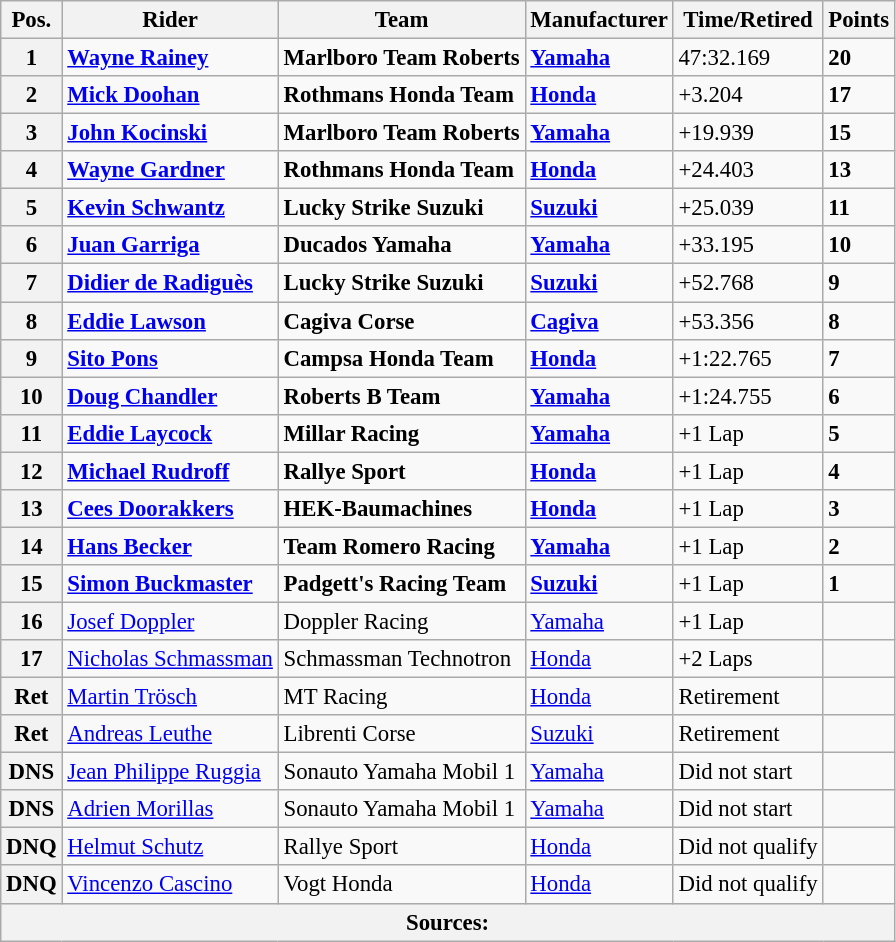<table class="wikitable" style="font-size: 95%;">
<tr>
<th>Pos.</th>
<th>Rider</th>
<th>Team</th>
<th>Manufacturer</th>
<th>Time/Retired</th>
<th>Points</th>
</tr>
<tr>
<th>1</th>
<td> <strong><a href='#'>Wayne Rainey</a></strong></td>
<td><strong>Marlboro Team Roberts</strong></td>
<td><strong><a href='#'>Yamaha</a></strong></td>
<td>47:32.169</td>
<td><strong>20</strong></td>
</tr>
<tr>
<th>2</th>
<td> <strong><a href='#'>Mick Doohan</a></strong></td>
<td><strong>Rothmans Honda Team</strong></td>
<td><strong><a href='#'>Honda</a></strong></td>
<td>+3.204</td>
<td><strong>17</strong></td>
</tr>
<tr>
<th>3</th>
<td> <strong><a href='#'>John Kocinski</a></strong></td>
<td><strong>Marlboro Team Roberts</strong></td>
<td><strong><a href='#'>Yamaha</a></strong></td>
<td>+19.939</td>
<td><strong>15</strong></td>
</tr>
<tr>
<th>4</th>
<td> <strong><a href='#'>Wayne Gardner</a></strong></td>
<td><strong>Rothmans Honda Team</strong></td>
<td><strong><a href='#'>Honda</a></strong></td>
<td>+24.403</td>
<td><strong>13</strong></td>
</tr>
<tr>
<th>5</th>
<td> <strong><a href='#'>Kevin Schwantz</a></strong></td>
<td><strong>Lucky Strike Suzuki</strong></td>
<td><strong><a href='#'>Suzuki</a></strong></td>
<td>+25.039</td>
<td><strong>11</strong></td>
</tr>
<tr>
<th>6</th>
<td> <strong><a href='#'>Juan Garriga</a></strong></td>
<td><strong>Ducados Yamaha</strong></td>
<td><strong><a href='#'>Yamaha</a></strong></td>
<td>+33.195</td>
<td><strong>10</strong></td>
</tr>
<tr>
<th>7</th>
<td> <strong><a href='#'>Didier de Radiguès</a></strong></td>
<td><strong>Lucky Strike Suzuki</strong></td>
<td><strong><a href='#'>Suzuki</a></strong></td>
<td>+52.768</td>
<td><strong>9</strong></td>
</tr>
<tr>
<th>8</th>
<td> <strong><a href='#'>Eddie Lawson</a></strong></td>
<td><strong>Cagiva Corse</strong></td>
<td><strong><a href='#'>Cagiva</a></strong></td>
<td>+53.356</td>
<td><strong>8</strong></td>
</tr>
<tr>
<th>9</th>
<td> <strong><a href='#'>Sito Pons</a></strong></td>
<td><strong>Campsa Honda Team</strong></td>
<td><strong><a href='#'>Honda</a></strong></td>
<td>+1:22.765</td>
<td><strong>7</strong></td>
</tr>
<tr>
<th>10</th>
<td> <strong><a href='#'>Doug Chandler</a></strong></td>
<td><strong>Roberts B Team</strong></td>
<td><strong><a href='#'>Yamaha</a></strong></td>
<td>+1:24.755</td>
<td><strong>6</strong></td>
</tr>
<tr>
<th>11</th>
<td> <strong><a href='#'>Eddie Laycock</a></strong></td>
<td><strong>Millar Racing</strong></td>
<td><strong><a href='#'>Yamaha</a></strong></td>
<td>+1 Lap</td>
<td><strong>5</strong></td>
</tr>
<tr>
<th>12</th>
<td> <strong><a href='#'>Michael Rudroff</a></strong></td>
<td><strong>Rallye Sport</strong></td>
<td><strong><a href='#'>Honda</a></strong></td>
<td>+1 Lap</td>
<td><strong>4</strong></td>
</tr>
<tr>
<th>13</th>
<td> <strong><a href='#'>Cees Doorakkers</a></strong></td>
<td><strong>HEK-Baumachines</strong></td>
<td><strong><a href='#'>Honda</a></strong></td>
<td>+1 Lap</td>
<td><strong>3</strong></td>
</tr>
<tr>
<th>14</th>
<td> <strong><a href='#'>Hans Becker</a></strong></td>
<td><strong>Team Romero Racing</strong></td>
<td><strong><a href='#'>Yamaha</a></strong></td>
<td>+1 Lap</td>
<td><strong>2</strong></td>
</tr>
<tr>
<th>15</th>
<td> <strong><a href='#'>Simon Buckmaster</a></strong></td>
<td><strong>Padgett's Racing Team</strong></td>
<td><strong><a href='#'>Suzuki</a></strong></td>
<td>+1 Lap</td>
<td><strong>1</strong></td>
</tr>
<tr>
<th>16</th>
<td> <a href='#'>Josef Doppler</a></td>
<td>Doppler Racing</td>
<td><a href='#'>Yamaha</a></td>
<td>+1 Lap</td>
<td></td>
</tr>
<tr>
<th>17</th>
<td> <a href='#'>Nicholas Schmassman</a></td>
<td>Schmassman Technotron</td>
<td><a href='#'>Honda</a></td>
<td>+2 Laps</td>
<td></td>
</tr>
<tr>
<th>Ret</th>
<td> <a href='#'>Martin Trösch</a></td>
<td>MT Racing</td>
<td><a href='#'>Honda</a></td>
<td>Retirement</td>
<td></td>
</tr>
<tr>
<th>Ret</th>
<td> <a href='#'>Andreas Leuthe</a></td>
<td>Librenti Corse</td>
<td><a href='#'>Suzuki</a></td>
<td>Retirement</td>
<td></td>
</tr>
<tr>
<th>DNS</th>
<td> <a href='#'>Jean Philippe Ruggia</a></td>
<td>Sonauto Yamaha Mobil 1</td>
<td><a href='#'>Yamaha</a></td>
<td>Did not start</td>
<td></td>
</tr>
<tr>
<th>DNS</th>
<td> <a href='#'>Adrien Morillas</a></td>
<td>Sonauto Yamaha Mobil 1</td>
<td><a href='#'>Yamaha</a></td>
<td>Did not start</td>
<td></td>
</tr>
<tr>
<th>DNQ</th>
<td> <a href='#'>Helmut Schutz</a></td>
<td>Rallye Sport</td>
<td><a href='#'>Honda</a></td>
<td>Did not qualify</td>
<td></td>
</tr>
<tr>
<th>DNQ</th>
<td> <a href='#'>Vincenzo Cascino</a></td>
<td>Vogt Honda</td>
<td><a href='#'>Honda</a></td>
<td>Did not qualify</td>
<td></td>
</tr>
<tr>
<th colspan=8>Sources:</th>
</tr>
</table>
